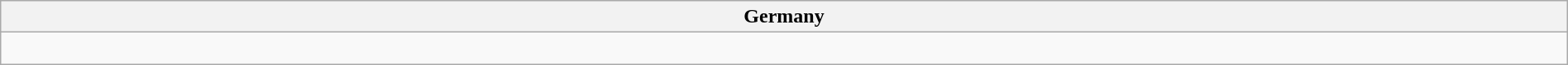<table style="width:100%" class="wikitable collapsible collapsed">
<tr>
<th>Germany</th>
</tr>
<tr>
<td><br>












</td>
</tr>
</table>
